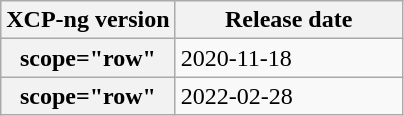<table class="wikitable collapsible sortable">
<tr>
<th scope="col">XCP-ng version</th>
<th scope="col" style="min-width: 9em;">Release date</th>
</tr>
<tr>
<th>scope="row" </th>
<td>2020-11-18</td>
</tr>
<tr>
<th>scope="row" </th>
<td>2022-02-28</td>
</tr>
</table>
